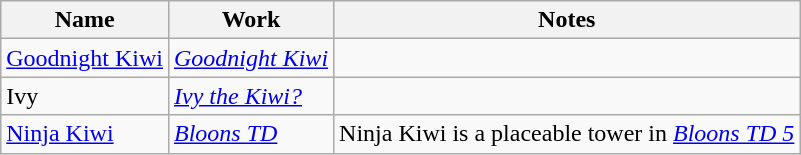<table class="wikitable">
<tr>
<th>Name</th>
<th>Work</th>
<th>Notes</th>
</tr>
<tr>
<td><a href='#'>Goodnight Kiwi</a></td>
<td><em><a href='#'>Goodnight Kiwi</a></em></td>
<td></td>
</tr>
<tr>
<td>Ivy</td>
<td><em><a href='#'>Ivy the Kiwi?</a></em></td>
<td></td>
</tr>
<tr>
<td><a href='#'>Ninja Kiwi</a></td>
<td><em><a href='#'>Bloons TD</a></em></td>
<td>Ninja Kiwi is a placeable tower in <em><a href='#'>Bloons TD 5</a></em></td>
</tr>
</table>
